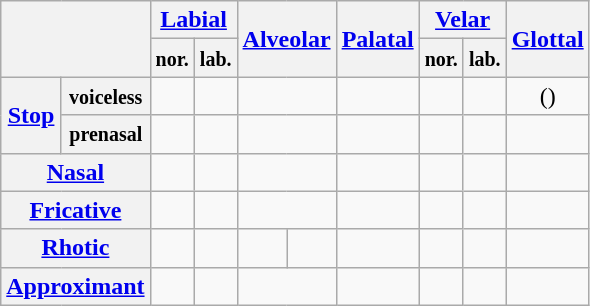<table class="wikitable" style="text-align:center">
<tr>
<th colspan="2" rowspan="2"></th>
<th colspan="2"><a href='#'>Labial</a></th>
<th colspan="2" rowspan="2"><a href='#'>Alveolar</a></th>
<th rowspan="2"><a href='#'>Palatal</a></th>
<th colspan="2"><a href='#'>Velar</a></th>
<th rowspan="2"><a href='#'>Glottal</a></th>
</tr>
<tr>
<th><small>nor.</small></th>
<th><small>lab.</small></th>
<th><small>nor.</small></th>
<th><small>lab.</small></th>
</tr>
<tr>
<th rowspan="2"><a href='#'>Stop</a></th>
<th><small>voiceless</small></th>
<td style="border-right: 0;"></td>
<td></td>
<td colspan="2"></td>
<td></td>
<td style="border-right: 0;"></td>
<td></td>
<td>()</td>
</tr>
<tr>
<th><small>prenasal</small></th>
<td style="border-right: 0;"></td>
<td></td>
<td colspan="2"></td>
<td></td>
<td style="border-right: 0;"></td>
<td></td>
<td></td>
</tr>
<tr>
<th colspan="2"><a href='#'>Nasal</a></th>
<td width="20px" style="border-right: 0;"></td>
<td></td>
<td colspan="2"></td>
<td></td>
<td width="20px" style="border-right: 0;"></td>
<td></td>
<td></td>
</tr>
<tr>
<th colspan="2"><a href='#'>Fricative</a></th>
<td style="border-right: 0;"></td>
<td></td>
<td colspan="2"></td>
<td></td>
<td style="border-right: 0;"></td>
<td></td>
<td></td>
</tr>
<tr>
<th colspan="2"><a href='#'>Rhotic</a></th>
<td></td>
<td></td>
<td></td>
<td></td>
<td></td>
<td></td>
<td></td>
<td></td>
</tr>
<tr>
<th colspan="2"><a href='#'>Approximant</a></th>
<td></td>
<td></td>
<td colspan="2"></td>
<td></td>
<td></td>
<td></td>
<td></td>
</tr>
</table>
